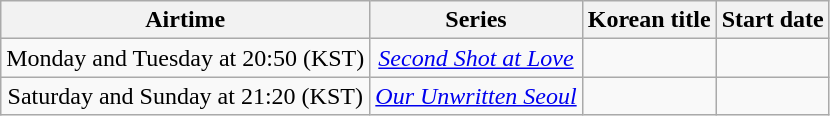<table class="wikitable" style="text-align:center">
<tr>
<th>Airtime</th>
<th>Series</th>
<th>Korean title</th>
<th>Start date</th>
</tr>
<tr>
<td>Monday and Tuesday at 20:50 (KST)</td>
<td><em><a href='#'>Second Shot at Love</a></em></td>
<td></td>
<td></td>
</tr>
<tr>
<td>Saturday and Sunday at 21:20 (KST)</td>
<td><em><a href='#'>Our Unwritten Seoul</a></em></td>
<td></td>
<td></td>
</tr>
</table>
